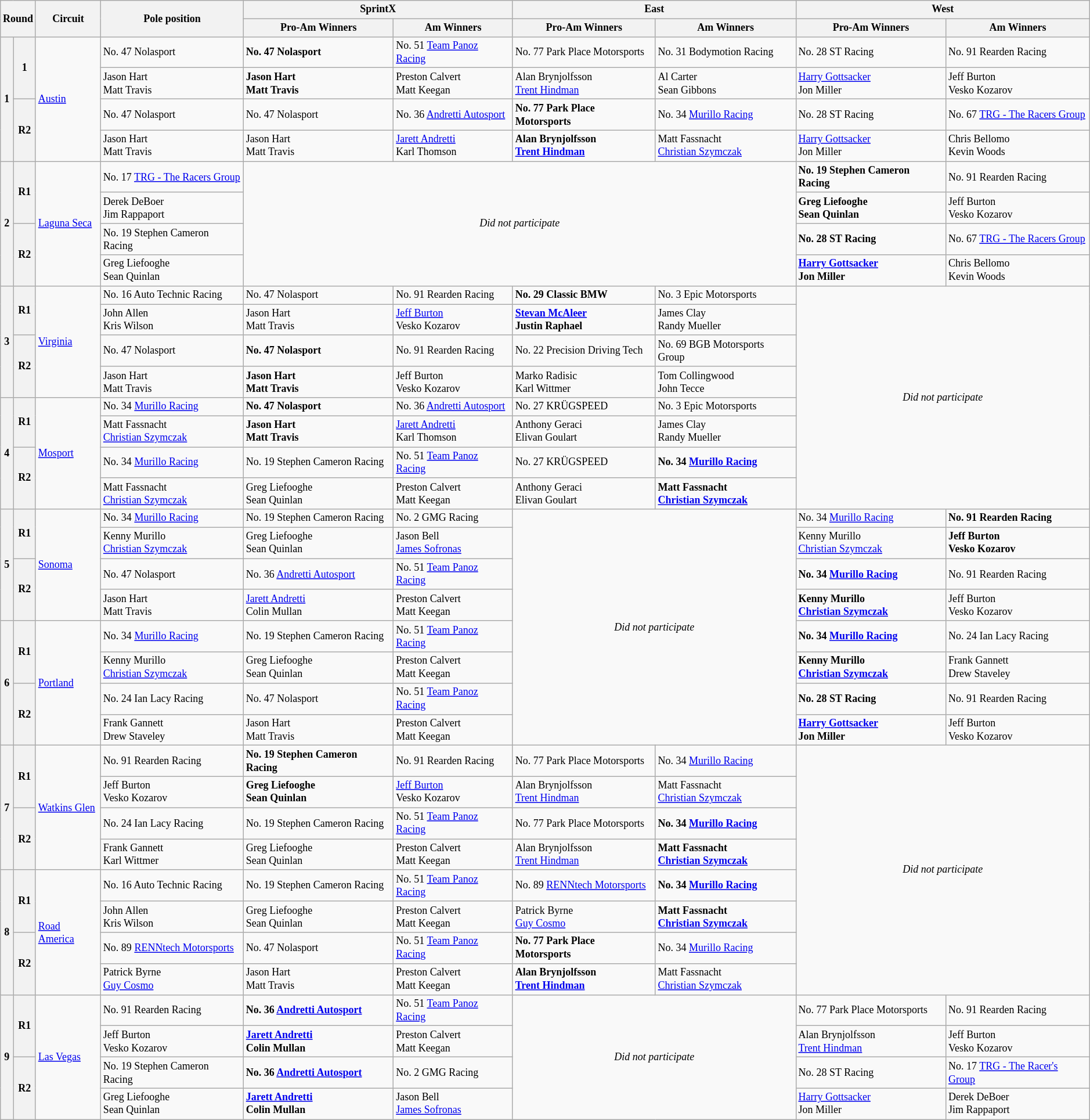<table class="wikitable" style="font-size: 75%;">
<tr>
<th rowspan=2 colspan=2>Round</th>
<th rowspan=2>Circuit</th>
<th rowspan=2>Pole position</th>
<th colspan=2>SprintX</th>
<th colspan=2>East</th>
<th colspan=2>West</th>
</tr>
<tr>
<th>Pro-Am Winners</th>
<th>Am Winners</th>
<th>Pro-Am Winners</th>
<th>Am Winners</th>
<th>Pro-Am Winners</th>
<th>Am Winners</th>
</tr>
<tr>
<th rowspan=4>1</th>
<th rowspan=2>1</th>
<td rowspan=4> <a href='#'>Austin</a></td>
<td> No. 47 Nolasport</td>
<td><strong> No. 47 Nolasport</strong></td>
<td> No. 51 <a href='#'>Team Panoz Racing</a></td>
<td> No. 77 Park Place Motorsports</td>
<td> No. 31 Bodymotion Racing</td>
<td> No. 28 ST Racing</td>
<td> No. 91 Rearden Racing</td>
</tr>
<tr>
<td> Jason Hart<br> Matt Travis</td>
<td><strong> Jason Hart<br> Matt Travis</strong></td>
<td> Preston Calvert<br> Matt Keegan</td>
<td> Alan Brynjolfsson<br> <a href='#'>Trent Hindman</a></td>
<td> Al Carter<br> Sean Gibbons</td>
<td> <a href='#'>Harry Gottsacker</a><br> Jon Miller</td>
<td> Jeff Burton<br> Vesko Kozarov</td>
</tr>
<tr>
<th rowspan=2>R2</th>
<td> No. 47 Nolasport</td>
<td> No. 47 Nolasport</td>
<td> No. 36 <a href='#'>Andretti Autosport</a></td>
<td><strong> No. 77 Park Place Motorsports</strong></td>
<td> No. 34 <a href='#'>Murillo Racing</a></td>
<td> No. 28 ST Racing</td>
<td> No. 67 <a href='#'>TRG - The Racers Group</a></td>
</tr>
<tr>
<td> Jason Hart<br> Matt Travis</td>
<td> Jason Hart<br> Matt Travis</td>
<td> <a href='#'>Jarett Andretti</a><br> Karl Thomson</td>
<td><strong> Alan Brynjolfsson<br> <a href='#'>Trent Hindman</a></strong></td>
<td> Matt Fassnacht<br> <a href='#'>Christian Szymczak</a></td>
<td> <a href='#'>Harry Gottsacker</a><br> Jon Miller</td>
<td> Chris Bellomo<br> Kevin Woods</td>
</tr>
<tr>
<th rowspan=4>2</th>
<th rowspan=2>R1</th>
<td rowspan=4> <a href='#'>Laguna Seca</a></td>
<td> No. 17 <a href='#'>TRG - The Racers Group</a></td>
<td rowspan=4 colspan=4 align=center><em>Did not participate</em></td>
<td><strong> No. 19 Stephen Cameron Racing</strong></td>
<td> No. 91 Rearden Racing</td>
</tr>
<tr>
<td> Derek DeBoer<br> Jim Rappaport</td>
<td><strong> Greg Liefooghe<br> Sean Quinlan</strong></td>
<td> Jeff Burton<br> Vesko Kozarov</td>
</tr>
<tr>
<th rowspan=2>R2</th>
<td> No. 19 Stephen Cameron Racing</td>
<td><strong> No. 28 ST Racing</strong></td>
<td> No. 67 <a href='#'>TRG - The Racers Group</a></td>
</tr>
<tr>
<td> Greg Liefooghe<br> Sean Quinlan</td>
<td><strong> <a href='#'>Harry Gottsacker</a><br> Jon Miller</strong></td>
<td> Chris Bellomo<br> Kevin Woods</td>
</tr>
<tr>
<th rowspan=4>3</th>
<th rowspan=2>R1</th>
<td rowspan=4> <a href='#'>Virginia</a></td>
<td> No. 16 Auto Technic Racing</td>
<td> No. 47 Nolasport</td>
<td> No. 91 Rearden Racing</td>
<td><strong> No. 29 Classic BMW</strong></td>
<td> No. 3 Epic Motorsports</td>
<td rowspan=8 colspan=2 align=center><em>Did not participate</em></td>
</tr>
<tr>
<td> John Allen<br> Kris Wilson</td>
<td> Jason Hart<br> Matt Travis</td>
<td> <a href='#'>Jeff Burton</a><br> Vesko Kozarov</td>
<td><strong> <a href='#'>Stevan McAleer</a><br> Justin Raphael</strong></td>
<td> James Clay<br> Randy Mueller</td>
</tr>
<tr>
<th rowspan=2>R2</th>
<td> No. 47 Nolasport</td>
<td><strong> No. 47 Nolasport</strong></td>
<td> No. 91 Rearden Racing</td>
<td> No. 22 Precision Driving Tech</td>
<td> No. 69 BGB Motorsports Group</td>
</tr>
<tr>
<td> Jason Hart<br> Matt Travis</td>
<td><strong> Jason Hart<br> Matt Travis</strong></td>
<td> Jeff Burton<br> Vesko Kozarov</td>
<td> Marko Radisic<br> Karl Wittmer</td>
<td> Tom Collingwood<br> John Tecce</td>
</tr>
<tr>
<th rowspan=4>4</th>
<th rowspan=2>R1</th>
<td rowspan=4> <a href='#'>Mosport</a></td>
<td> No. 34 <a href='#'>Murillo Racing</a></td>
<td><strong> No. 47 Nolasport</strong></td>
<td> No. 36 <a href='#'>Andretti Autosport</a></td>
<td> No. 27 KRÜGSPEED</td>
<td> No. 3 Epic Motorsports</td>
</tr>
<tr>
<td> Matt Fassnacht<br> <a href='#'>Christian Szymczak</a></td>
<td><strong> Jason Hart<br> Matt Travis</strong></td>
<td> <a href='#'>Jarett Andretti</a><br> Karl Thomson</td>
<td> Anthony Geraci<br> Elivan Goulart</td>
<td> James Clay<br> Randy Mueller</td>
</tr>
<tr>
<th rowspan=2>R2</th>
<td> No. 34 <a href='#'>Murillo Racing</a></td>
<td> No. 19 Stephen Cameron Racing</td>
<td> No. 51 <a href='#'>Team Panoz Racing</a></td>
<td> No. 27 KRÜGSPEED</td>
<td><strong> No. 34 <a href='#'>Murillo Racing</a></strong></td>
</tr>
<tr>
<td> Matt Fassnacht<br> <a href='#'>Christian Szymczak</a></td>
<td> Greg Liefooghe<br> Sean Quinlan</td>
<td> Preston Calvert<br> Matt Keegan</td>
<td> Anthony Geraci<br> Elivan Goulart</td>
<td><strong> Matt Fassnacht<br> <a href='#'>Christian Szymczak</a></strong></td>
</tr>
<tr>
<th rowspan=4>5</th>
<th rowspan=2>R1</th>
<td rowspan=4> <a href='#'>Sonoma</a></td>
<td> No. 34 <a href='#'>Murillo Racing</a></td>
<td> No. 19 Stephen Cameron Racing</td>
<td> No. 2 GMG Racing</td>
<td rowspan=8 colspan=2 align=center><em>Did not participate</em></td>
<td> No. 34 <a href='#'>Murillo Racing</a></td>
<td><strong> No. 91 Rearden Racing</strong></td>
</tr>
<tr>
<td> Kenny Murillo<br> <a href='#'>Christian Szymczak</a></td>
<td> Greg Liefooghe<br> Sean Quinlan</td>
<td> Jason Bell<br> <a href='#'>James Sofronas</a></td>
<td> Kenny Murillo<br> <a href='#'>Christian Szymczak</a></td>
<td><strong> Jeff Burton<br> Vesko Kozarov</strong></td>
</tr>
<tr>
<th rowspan=2>R2</th>
<td> No. 47 Nolasport</td>
<td> No. 36 <a href='#'>Andretti Autosport</a></td>
<td> No. 51 <a href='#'>Team Panoz Racing</a></td>
<td><strong> No. 34 <a href='#'>Murillo Racing</a></strong></td>
<td> No. 91 Rearden Racing</td>
</tr>
<tr>
<td> Jason Hart<br> Matt Travis</td>
<td> <a href='#'>Jarett Andretti</a><br> Colin Mullan</td>
<td> Preston Calvert<br> Matt Keegan</td>
<td><strong> Kenny Murillo<br> <a href='#'>Christian Szymczak</a></strong></td>
<td> Jeff Burton<br> Vesko Kozarov</td>
</tr>
<tr>
<th rowspan=4>6</th>
<th rowspan=2>R1</th>
<td rowspan=4> <a href='#'>Portland</a></td>
<td> No. 34 <a href='#'>Murillo Racing</a></td>
<td> No. 19 Stephen Cameron Racing</td>
<td> No. 51 <a href='#'>Team Panoz Racing</a></td>
<td><strong> No. 34 <a href='#'>Murillo Racing</a></strong></td>
<td> No. 24 Ian Lacy Racing</td>
</tr>
<tr>
<td> Kenny Murillo<br> <a href='#'>Christian Szymczak</a></td>
<td> Greg Liefooghe<br> Sean Quinlan</td>
<td> Preston Calvert<br> Matt Keegan</td>
<td><strong> Kenny Murillo<br> <a href='#'>Christian Szymczak</a></strong></td>
<td> Frank Gannett<br> Drew Staveley</td>
</tr>
<tr>
<th rowspan=2>R2</th>
<td> No. 24 Ian Lacy Racing</td>
<td> No. 47 Nolasport</td>
<td> No. 51 <a href='#'>Team Panoz Racing</a></td>
<td><strong> No. 28 ST Racing</strong></td>
<td> No. 91 Rearden Racing</td>
</tr>
<tr>
<td> Frank Gannett<br> Drew Staveley</td>
<td> Jason Hart<br> Matt Travis</td>
<td> Preston Calvert<br> Matt Keegan</td>
<td><strong> <a href='#'>Harry Gottsacker</a><br> Jon Miller</strong></td>
<td> Jeff Burton<br> Vesko Kozarov</td>
</tr>
<tr>
<th rowspan=4>7</th>
<th rowspan=2>R1</th>
<td rowspan=4> <a href='#'>Watkins Glen</a></td>
<td> No. 91 Rearden Racing</td>
<td><strong> No. 19 Stephen Cameron Racing</strong></td>
<td> No. 91 Rearden Racing</td>
<td> No. 77 Park Place Motorsports</td>
<td> No. 34 <a href='#'>Murillo Racing</a></td>
<td rowspan=8 colspan=2 align=center><em>Did not participate</em></td>
</tr>
<tr>
<td> Jeff Burton<br> Vesko Kozarov</td>
<td><strong> Greg Liefooghe<br> Sean Quinlan</strong></td>
<td> <a href='#'>Jeff Burton</a><br> Vesko Kozarov</td>
<td> Alan Brynjolfsson<br> <a href='#'>Trent Hindman</a></td>
<td> Matt Fassnacht<br> <a href='#'>Christian Szymczak</a></td>
</tr>
<tr>
<th rowspan=2>R2</th>
<td> No. 24 Ian Lacy Racing</td>
<td> No. 19 Stephen Cameron Racing</td>
<td> No. 51 <a href='#'>Team Panoz Racing</a></td>
<td> No. 77 Park Place Motorsports</td>
<td><strong> No. 34 <a href='#'>Murillo Racing</a></strong></td>
</tr>
<tr>
<td> Frank Gannett<br> Karl Wittmer</td>
<td> Greg Liefooghe<br> Sean Quinlan</td>
<td> Preston Calvert<br> Matt Keegan</td>
<td> Alan Brynjolfsson<br> <a href='#'>Trent Hindman</a></td>
<td><strong> Matt Fassnacht<br> <a href='#'>Christian Szymczak</a></strong></td>
</tr>
<tr>
<th rowspan=4>8</th>
<th rowspan=2>R1</th>
<td rowspan=4> <a href='#'>Road America</a></td>
<td> No. 16 Auto Technic Racing</td>
<td> No. 19 Stephen Cameron Racing</td>
<td> No. 51 <a href='#'>Team Panoz Racing</a></td>
<td> No. 89 <a href='#'>RENNtech Motorsports</a></td>
<td><strong> No. 34 <a href='#'>Murillo Racing</a></strong></td>
</tr>
<tr>
<td> John Allen<br> Kris Wilson</td>
<td> Greg Liefooghe<br> Sean Quinlan</td>
<td> Preston Calvert<br> Matt Keegan</td>
<td> Patrick Byrne<br> <a href='#'>Guy Cosmo</a></td>
<td><strong> Matt Fassnacht<br> <a href='#'>Christian Szymczak</a></strong></td>
</tr>
<tr>
<th rowspan=2>R2</th>
<td> No. 89 <a href='#'>RENNtech Motorsports</a></td>
<td> No. 47 Nolasport</td>
<td> No. 51 <a href='#'>Team Panoz Racing</a></td>
<td><strong> No. 77 Park Place Motorsports</strong></td>
<td> No. 34 <a href='#'>Murillo Racing</a></td>
</tr>
<tr>
<td> Patrick Byrne<br> <a href='#'>Guy Cosmo</a></td>
<td> Jason Hart<br> Matt Travis</td>
<td> Preston Calvert<br> Matt Keegan</td>
<td><strong> Alan Brynjolfsson<br> <a href='#'>Trent Hindman</a></strong></td>
<td> Matt Fassnacht<br> <a href='#'>Christian Szymczak</a></td>
</tr>
<tr>
<th rowspan=4>9</th>
<th rowspan=2>R1</th>
<td rowspan=4> <a href='#'>Las Vegas</a></td>
<td> No. 91 Rearden Racing</td>
<td><strong> No. 36 <a href='#'>Andretti Autosport</a></strong></td>
<td> No. 51 <a href='#'>Team Panoz Racing</a></td>
<td rowspan=4 colspan=2 align=center><em>Did not participate</em></td>
<td> No. 77 Park Place Motorsports</td>
<td> No. 91 Rearden Racing</td>
</tr>
<tr>
<td> Jeff Burton<br> Vesko Kozarov</td>
<td><strong> <a href='#'>Jarett Andretti</a><br> Colin Mullan</strong></td>
<td> Preston Calvert<br> Matt Keegan</td>
<td> Alan Brynjolfsson<br> <a href='#'>Trent Hindman</a></td>
<td> Jeff Burton<br> Vesko Kozarov</td>
</tr>
<tr>
<th rowspan=2>R2</th>
<td> No. 19 Stephen Cameron Racing</td>
<td><strong> No. 36 <a href='#'>Andretti Autosport</a></strong></td>
<td> No. 2 GMG Racing</td>
<td> No. 28 ST Racing</td>
<td> No. 17 <a href='#'>TRG - The Racer's Group</a></td>
</tr>
<tr>
<td> Greg Liefooghe<br> Sean Quinlan</td>
<td><strong> <a href='#'>Jarett Andretti</a><br> Colin Mullan</strong></td>
<td> Jason Bell<br> <a href='#'>James Sofronas</a></td>
<td> <a href='#'>Harry Gottsacker</a><br> Jon Miller</td>
<td> Derek DeBoer<br> Jim Rappaport</td>
</tr>
</table>
